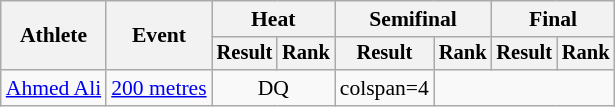<table class="wikitable" style="font-size:90%">
<tr>
<th rowspan="2">Athlete</th>
<th rowspan="2">Event</th>
<th colspan="2">Heat</th>
<th colspan="2">Semifinal</th>
<th colspan="2">Final</th>
</tr>
<tr style="font-size:95%">
<th>Result</th>
<th>Rank</th>
<th>Result</th>
<th>Rank</th>
<th>Result</th>
<th>Rank</th>
</tr>
<tr style=text-align:center>
<td style=text-align:left><a href='#'>Ahmed Ali</a></td>
<td style=text-align:left><a href='#'>200 metres</a></td>
<td colspan=2>DQ</td>
<td>colspan=4 </td>
</tr>
</table>
